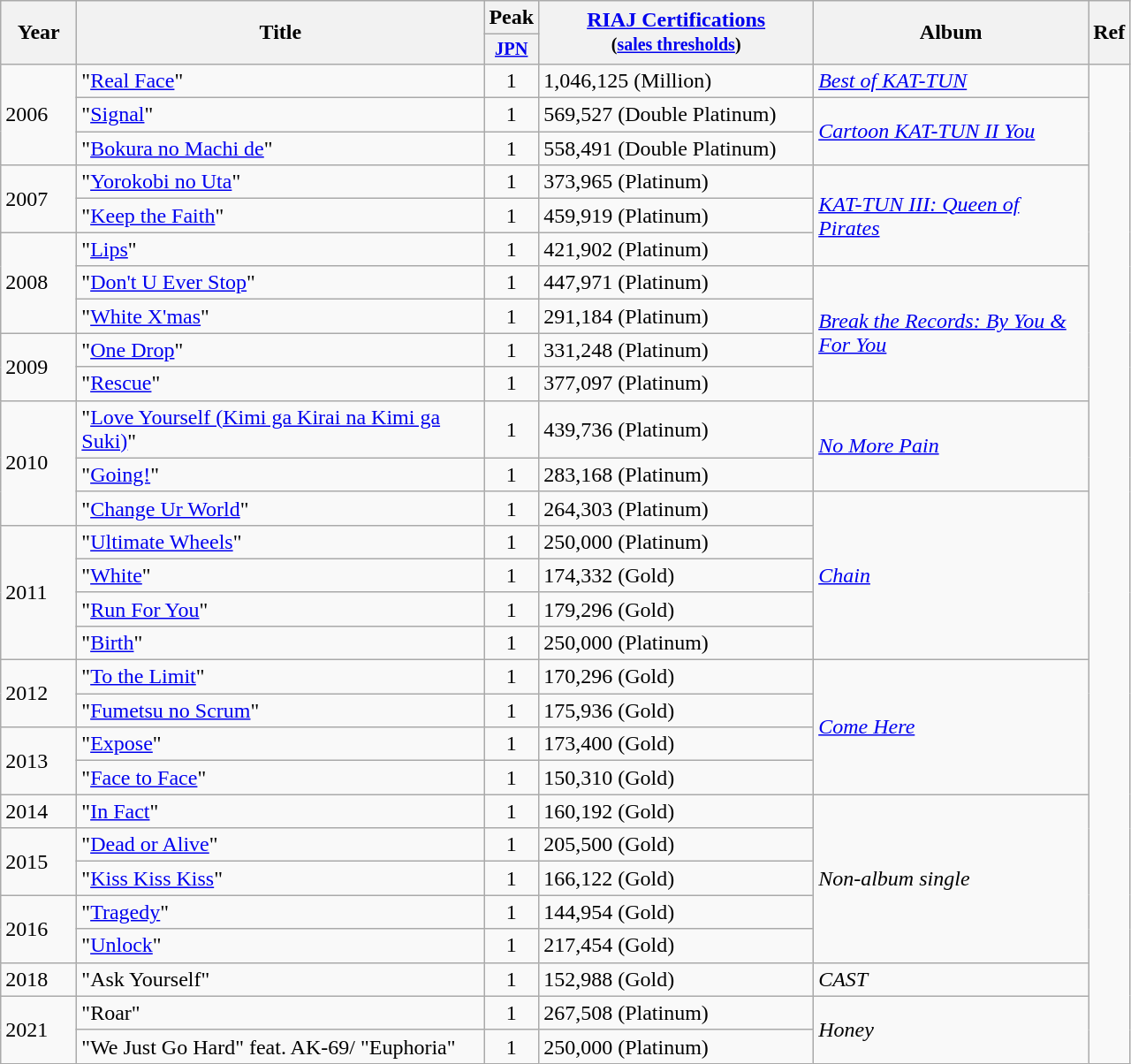<table class="wikitable sortable">
<tr>
<th rowspan="2" width="50">Year</th>
<th width="300" rowspan="2">Title</th>
<th colspan="1">Peak</th>
<th width="200" rowspan="2"><a href='#'>RIAJ Certifications</a><br><small>(<a href='#'>sales thresholds</a>)</small></th>
<th width="200" rowspan="2">Album</th>
<th rowspan="2">Ref</th>
</tr>
<tr>
<th style="width:2em;font-size:85%"><a href='#'>JPN</a><br></th>
</tr>
<tr>
<td rowspan="3">2006</td>
<td>"<a href='#'>Real Face</a>"</td>
<td align="center">1</td>
<td>1,046,125 (Million)</td>
<td><em><a href='#'>Best of KAT-TUN</a></em></td>
<td rowspan="29"></td>
</tr>
<tr>
<td>"<a href='#'>Signal</a>"</td>
<td align="center">1</td>
<td>569,527 (Double Platinum)</td>
<td rowspan="2"><em><a href='#'>Cartoon KAT-TUN II You</a></em></td>
</tr>
<tr>
<td>"<a href='#'>Bokura no Machi de</a>"</td>
<td align="center">1</td>
<td>558,491 (Double Platinum)</td>
</tr>
<tr>
<td rowspan="2">2007</td>
<td>"<a href='#'>Yorokobi no Uta</a>"</td>
<td align="center">1</td>
<td>373,965 (Platinum)</td>
<td rowspan="3"><em><a href='#'>KAT-TUN III: Queen of Pirates</a></em></td>
</tr>
<tr>
<td>"<a href='#'>Keep the Faith</a>"</td>
<td align="center">1</td>
<td>459,919 (Platinum)</td>
</tr>
<tr>
<td rowspan="3">2008</td>
<td>"<a href='#'>Lips</a>"</td>
<td align="center">1</td>
<td>421,902 (Platinum)</td>
</tr>
<tr>
<td>"<a href='#'>Don't U Ever Stop</a>"</td>
<td align="center">1</td>
<td>447,971 (Platinum)</td>
<td rowspan="4"><em><a href='#'>Break the Records: By You & For You</a></em></td>
</tr>
<tr>
<td>"<a href='#'>White X'mas</a>"</td>
<td align="center">1</td>
<td>291,184 (Platinum)</td>
</tr>
<tr>
<td rowspan="2">2009</td>
<td>"<a href='#'>One Drop</a>"</td>
<td align="center">1</td>
<td>331,248 (Platinum)</td>
</tr>
<tr>
<td>"<a href='#'>Rescue</a>"</td>
<td align="center">1</td>
<td>377,097 (Platinum)</td>
</tr>
<tr>
<td rowspan="3">2010</td>
<td>"<a href='#'>Love Yourself (Kimi ga Kirai na Kimi ga Suki)</a>"</td>
<td align="center">1</td>
<td>439,736 (Platinum)</td>
<td rowspan="2"><em><a href='#'>No More Pain</a></em></td>
</tr>
<tr>
<td>"<a href='#'>Going!</a>"</td>
<td align="center">1</td>
<td>283,168 (Platinum)</td>
</tr>
<tr>
<td>"<a href='#'>Change Ur World</a>"</td>
<td align="center">1</td>
<td>264,303 (Platinum)</td>
<td rowspan="5"><em><a href='#'>Chain</a></em></td>
</tr>
<tr>
<td rowspan="4">2011</td>
<td>"<a href='#'>Ultimate Wheels</a>"</td>
<td align="center">1</td>
<td>250,000 (Platinum)</td>
</tr>
<tr>
<td>"<a href='#'>White</a>"</td>
<td align="center">1</td>
<td>174,332 (Gold)</td>
</tr>
<tr>
<td>"<a href='#'>Run For You</a>"</td>
<td align="center">1</td>
<td>179,296 (Gold)</td>
</tr>
<tr>
<td>"<a href='#'>Birth</a>"</td>
<td align="center">1</td>
<td>250,000 (Platinum)</td>
</tr>
<tr>
<td rowspan="2">2012</td>
<td>"<a href='#'>To the Limit</a>"</td>
<td align="center">1</td>
<td>170,296 (Gold)</td>
<td rowspan="4"><em><a href='#'>Come Here</a></em></td>
</tr>
<tr>
<td>"<a href='#'>Fumetsu no Scrum</a>"</td>
<td align="center">1</td>
<td>175,936 (Gold)</td>
</tr>
<tr>
<td rowspan="2">2013</td>
<td>"<a href='#'>Expose</a>"</td>
<td align="center">1</td>
<td>173,400 (Gold)</td>
</tr>
<tr>
<td>"<a href='#'>Face to Face</a>"</td>
<td align="center">1</td>
<td>150,310 (Gold)</td>
</tr>
<tr>
<td>2014</td>
<td>"<a href='#'>In Fact</a>"</td>
<td align="center">1</td>
<td>160,192 (Gold)</td>
<td rowspan="5"><em>Non-album single</em></td>
</tr>
<tr>
<td rowspan="2">2015</td>
<td>"<a href='#'>Dead or Alive</a>"</td>
<td align="center">1</td>
<td>205,500 (Gold)</td>
</tr>
<tr>
<td>"<a href='#'>Kiss Kiss Kiss</a>"</td>
<td align="center">1</td>
<td>166,122 (Gold)</td>
</tr>
<tr>
<td rowspan="2">2016</td>
<td>"<a href='#'>Tragedy</a>"</td>
<td align="center">1</td>
<td>144,954 (Gold)</td>
</tr>
<tr>
<td>"<a href='#'>Unlock</a>"</td>
<td align="center">1</td>
<td>217,454 (Gold)</td>
</tr>
<tr>
<td>2018</td>
<td>"Ask Yourself"</td>
<td align="center">1</td>
<td>152,988 (Gold)</td>
<td><em>CAST</em></td>
</tr>
<tr>
<td rowspan="2">2021</td>
<td>"Roar"</td>
<td align="center">1</td>
<td>267,508 (Platinum)</td>
<td rowspan="2"><em>Honey</em></td>
</tr>
<tr>
<td>"We Just Go Hard" feat. AK-69/ "Euphoria"</td>
<td align="center">1</td>
<td>250,000 (Platinum)</td>
</tr>
</table>
